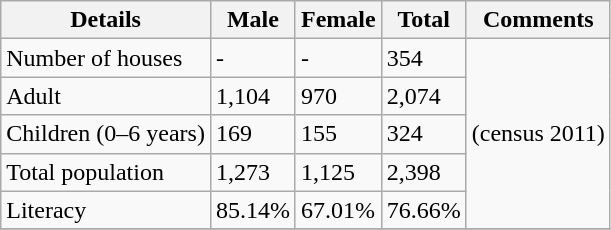<table class="wikitable sortable">
<tr>
<th>Details</th>
<th>Male</th>
<th>Female</th>
<th>Total</th>
<th>Comments</th>
</tr>
<tr>
<td>Number of houses</td>
<td>-</td>
<td>-</td>
<td>354</td>
<td rowspan="5">(census 2011) </td>
</tr>
<tr>
<td>Adult</td>
<td>1,104</td>
<td>970</td>
<td>2,074</td>
</tr>
<tr>
<td>Children (0–6 years)</td>
<td>169</td>
<td>155</td>
<td>324</td>
</tr>
<tr>
<td>Total population</td>
<td>1,273</td>
<td>1,125</td>
<td>2,398</td>
</tr>
<tr>
<td>Literacy</td>
<td>85.14%</td>
<td>67.01%</td>
<td>76.66%</td>
</tr>
<tr>
</tr>
</table>
